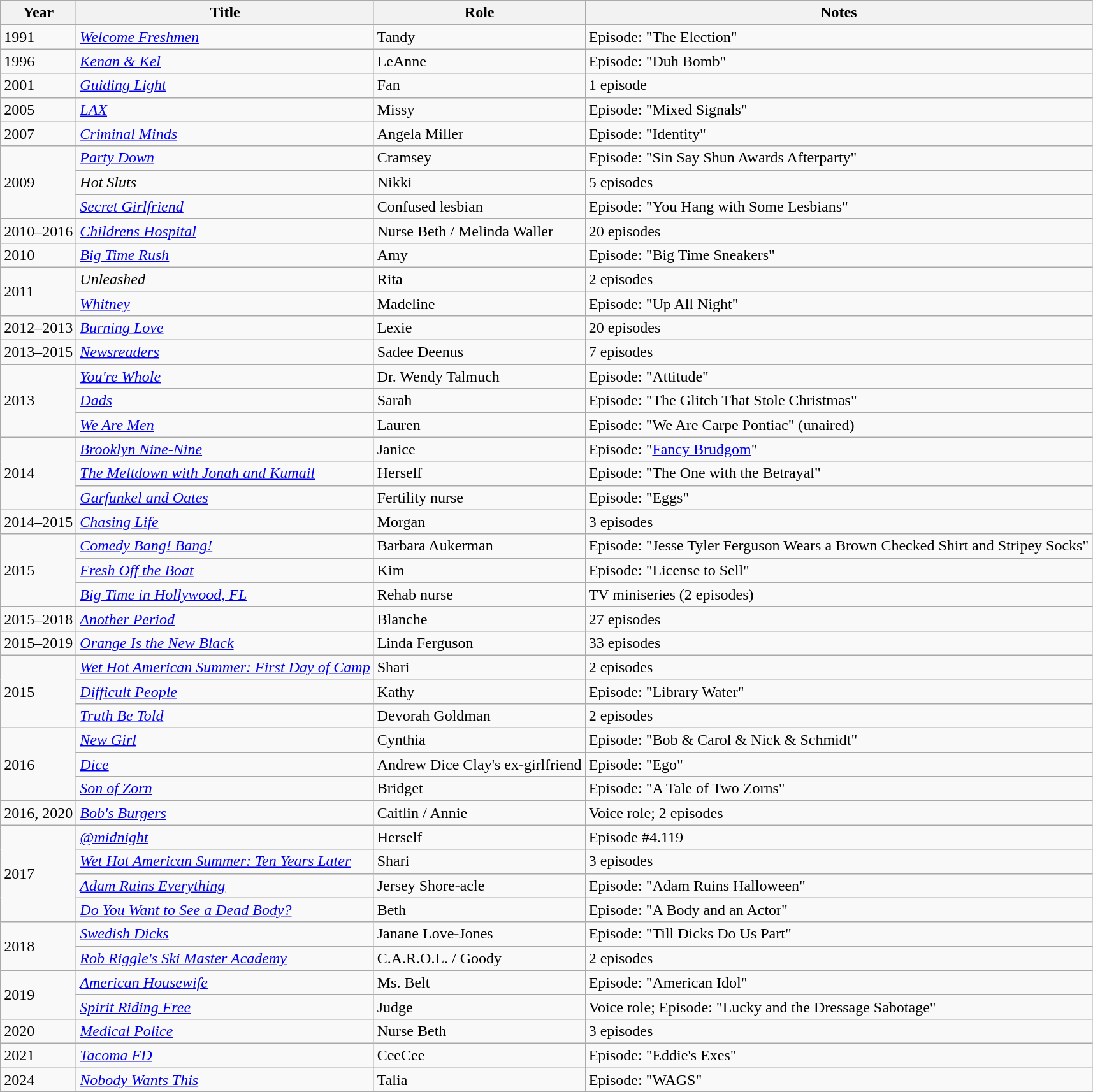<table class="wikitable plainrowheaders sortable">
<tr>
<th>Year</th>
<th>Title</th>
<th>Role</th>
<th>Notes</th>
</tr>
<tr>
<td>1991</td>
<td scope="row"><em><a href='#'>Welcome Freshmen</a></em></td>
<td>Tandy</td>
<td>Episode: "The Election"</td>
</tr>
<tr>
<td>1996</td>
<td scope="row"><em><a href='#'>Kenan & Kel</a></em></td>
<td>LeAnne</td>
<td>Episode: "Duh Bomb"</td>
</tr>
<tr>
<td>2001</td>
<td scope="row"><em><a href='#'>Guiding Light</a></em></td>
<td>Fan</td>
<td>1 episode</td>
</tr>
<tr>
<td>2005</td>
<td scope="row"><em><a href='#'>LAX</a></em></td>
<td>Missy</td>
<td>Episode: "Mixed Signals"</td>
</tr>
<tr>
<td>2007</td>
<td scope="row"><em><a href='#'>Criminal Minds</a></em></td>
<td>Angela Miller</td>
<td>Episode: "Identity"</td>
</tr>
<tr>
<td rowspan="3">2009</td>
<td scope="row"><em><a href='#'>Party Down</a></em></td>
<td>Cramsey</td>
<td>Episode: "Sin Say Shun Awards Afterparty"</td>
</tr>
<tr>
<td scope="row"><em>Hot Sluts</em></td>
<td>Nikki</td>
<td>5 episodes</td>
</tr>
<tr>
<td scope="row"><em><a href='#'>Secret Girlfriend</a></em></td>
<td>Confused lesbian</td>
<td>Episode: "You Hang with Some Lesbians"</td>
</tr>
<tr>
<td>2010–2016</td>
<td scope="row"><em><a href='#'>Childrens Hospital</a></em></td>
<td>Nurse Beth / Melinda Waller</td>
<td>20 episodes</td>
</tr>
<tr>
<td>2010</td>
<td scope="row"><em><a href='#'>Big Time Rush</a></em></td>
<td>Amy</td>
<td>Episode: "Big Time Sneakers"</td>
</tr>
<tr>
<td rowspan="2">2011</td>
<td scope="row"><em>Unleashed</em></td>
<td>Rita</td>
<td>2 episodes</td>
</tr>
<tr>
<td scope="row"><em><a href='#'>Whitney</a></em></td>
<td>Madeline</td>
<td>Episode: "Up All Night"</td>
</tr>
<tr>
<td>2012–2013</td>
<td scope="row"><em><a href='#'>Burning Love</a></em></td>
<td>Lexie</td>
<td>20 episodes</td>
</tr>
<tr>
<td>2013–2015</td>
<td scope="row"><em><a href='#'>Newsreaders</a></em></td>
<td>Sadee Deenus</td>
<td>7 episodes</td>
</tr>
<tr>
<td rowspan="3">2013</td>
<td scope="row"><em><a href='#'>You're Whole</a></em></td>
<td>Dr. Wendy Talmuch</td>
<td>Episode: "Attitude"</td>
</tr>
<tr>
<td scope="row"><em><a href='#'>Dads</a></em></td>
<td>Sarah</td>
<td>Episode: "The Glitch That Stole Christmas"</td>
</tr>
<tr>
<td scope="row"><em><a href='#'>We Are Men</a></em></td>
<td>Lauren</td>
<td>Episode: "We Are Carpe Pontiac" (unaired)</td>
</tr>
<tr>
<td rowspan="3">2014</td>
<td scope="row"><em><a href='#'>Brooklyn Nine-Nine</a></em></td>
<td>Janice</td>
<td>Episode: "<a href='#'>Fancy Brudgom</a>"</td>
</tr>
<tr>
<td scope="row"><em><a href='#'>The Meltdown with Jonah and Kumail</a></em></td>
<td>Herself</td>
<td>Episode: "The One with the Betrayal"</td>
</tr>
<tr>
<td scope="row"><em><a href='#'>Garfunkel and Oates</a></em></td>
<td>Fertility nurse</td>
<td>Episode: "Eggs"</td>
</tr>
<tr>
<td>2014–2015</td>
<td scope="row"><em><a href='#'>Chasing Life</a></em></td>
<td>Morgan</td>
<td>3 episodes</td>
</tr>
<tr>
<td rowspan="3">2015</td>
<td scope="row"><em><a href='#'>Comedy Bang! Bang!</a></em></td>
<td>Barbara Aukerman</td>
<td>Episode: "Jesse Tyler Ferguson Wears a Brown Checked Shirt and Stripey Socks"</td>
</tr>
<tr>
<td scope="row"><em><a href='#'>Fresh Off the Boat</a></em></td>
<td>Kim</td>
<td>Episode: "License to Sell"</td>
</tr>
<tr>
<td scope="row"><em><a href='#'>Big Time in Hollywood, FL</a></em></td>
<td>Rehab nurse</td>
<td>TV miniseries (2 episodes)</td>
</tr>
<tr>
<td>2015–2018</td>
<td scope="row"><em><a href='#'>Another Period</a></em></td>
<td>Blanche</td>
<td>27 episodes</td>
</tr>
<tr>
<td>2015–2019</td>
<td scope="row"><em><a href='#'>Orange Is the New Black</a></em></td>
<td>Linda Ferguson</td>
<td>33 episodes</td>
</tr>
<tr>
<td rowspan="3">2015</td>
<td scope="row"><em><a href='#'>Wet Hot American Summer: First Day of Camp</a></em></td>
<td>Shari</td>
<td>2 episodes</td>
</tr>
<tr>
<td scope="row"><em><a href='#'>Difficult People</a></em></td>
<td>Kathy</td>
<td>Episode: "Library Water"</td>
</tr>
<tr>
<td scope="row"><em><a href='#'>Truth Be Told</a></em></td>
<td>Devorah Goldman</td>
<td>2 episodes</td>
</tr>
<tr>
<td rowspan="3">2016</td>
<td scope="row"><em><a href='#'>New Girl</a></em></td>
<td>Cynthia</td>
<td>Episode: "Bob & Carol & Nick & Schmidt"</td>
</tr>
<tr>
<td scope="row"><em><a href='#'>Dice</a></em></td>
<td>Andrew Dice Clay's ex-girlfriend</td>
<td>Episode: "Ego"</td>
</tr>
<tr>
<td scope="row"><em><a href='#'>Son of Zorn</a></em></td>
<td>Bridget</td>
<td>Episode: "A Tale of Two Zorns"</td>
</tr>
<tr>
<td>2016, 2020</td>
<td scope="row"><em><a href='#'>Bob's Burgers</a></em></td>
<td>Caitlin / Annie</td>
<td>Voice role; 2 episodes</td>
</tr>
<tr>
<td rowspan="4">2017</td>
<td scope="row"><em><a href='#'>@midnight</a></em></td>
<td>Herself</td>
<td>Episode #4.119</td>
</tr>
<tr>
<td scope="row"><em><a href='#'>Wet Hot American Summer: Ten Years Later</a></em></td>
<td>Shari</td>
<td>3 episodes</td>
</tr>
<tr>
<td scope="row"><em><a href='#'>Adam Ruins Everything</a></em></td>
<td>Jersey Shore-acle</td>
<td>Episode: "Adam Ruins Halloween"</td>
</tr>
<tr>
<td scope="row"><em><a href='#'>Do You Want to See a Dead Body?</a></em></td>
<td>Beth</td>
<td>Episode: "A Body and an Actor"</td>
</tr>
<tr>
<td rowspan="2">2018</td>
<td scope="row"><em><a href='#'>Swedish Dicks</a></em></td>
<td>Janane Love-Jones</td>
<td>Episode: "Till Dicks Do Us Part"</td>
</tr>
<tr>
<td scope="row"><em><a href='#'>Rob Riggle's Ski Master Academy</a></em></td>
<td>C.A.R.O.L. / Goody</td>
<td>2 episodes</td>
</tr>
<tr>
<td rowspan="2">2019</td>
<td scope="row"><em><a href='#'>American Housewife</a></em></td>
<td>Ms. Belt</td>
<td>Episode: "American Idol"</td>
</tr>
<tr>
<td scope="row"><em><a href='#'>Spirit Riding Free</a></em></td>
<td>Judge</td>
<td>Voice role; Episode: "Lucky and the Dressage Sabotage"</td>
</tr>
<tr>
<td>2020</td>
<td scope="row"><em><a href='#'>Medical Police</a></em></td>
<td>Nurse Beth</td>
<td>3 episodes</td>
</tr>
<tr>
<td>2021</td>
<td scope="row"><em><a href='#'>Tacoma FD</a></em></td>
<td>CeeCee</td>
<td>Episode: "Eddie's Exes"</td>
</tr>
<tr>
<td>2024</td>
<td scope="row"><em><a href='#'>Nobody Wants This</a></em></td>
<td>Talia</td>
<td>Episode: "WAGS"</td>
</tr>
<tr>
</tr>
</table>
